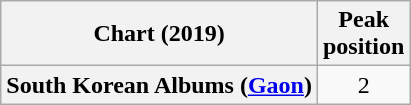<table class="wikitable plainrowheaders" style="text-align:center">
<tr>
<th scope="col">Chart (2019)</th>
<th scope="col">Peak<br>position</th>
</tr>
<tr>
<th scope="row">South Korean Albums (<a href='#'>Gaon</a>)</th>
<td>2</td>
</tr>
</table>
